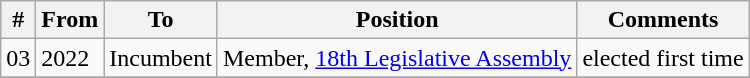<table class="wikitable sortable">
<tr>
<th>#</th>
<th>From</th>
<th>To</th>
<th>Position</th>
<th>Comments</th>
</tr>
<tr>
<td>03</td>
<td>2022</td>
<td>Incumbent</td>
<td>Member, <a href='#'>18th Legislative Assembly</a></td>
<td>elected first time</td>
</tr>
<tr>
</tr>
</table>
